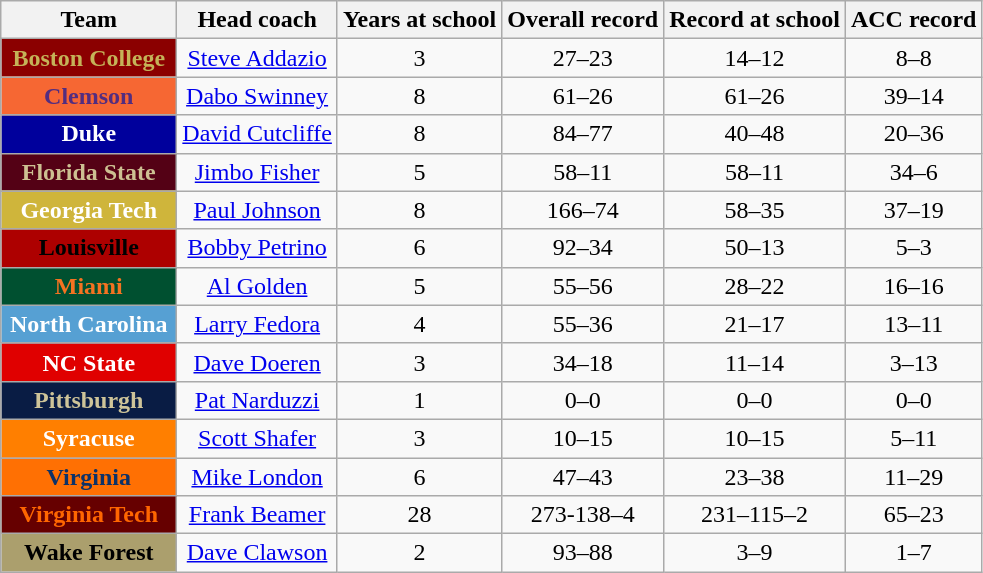<table class="wikitable sortable" style="text-align: center;">
<tr>
<th width="110">Team</th>
<th>Head coach</th>
<th>Years at school</th>
<th>Overall record</th>
<th>Record at school</th>
<th>ACC record</th>
</tr>
<tr>
<th style="background:#8B0000; color:#C5B358;">Boston College</th>
<td><a href='#'>Steve Addazio</a></td>
<td>3</td>
<td>27–23</td>
<td>14–12</td>
<td>8–8</td>
</tr>
<tr>
<th style="background:#F66733; color:#522D80;">Clemson</th>
<td><a href='#'>Dabo Swinney</a></td>
<td>8</td>
<td>61–26</td>
<td>61–26</td>
<td>39–14</td>
</tr>
<tr>
<th style="background:#00009C; color:#FFFFFF;">Duke</th>
<td><a href='#'>David Cutcliffe</a></td>
<td>8</td>
<td>84–77</td>
<td>40–48</td>
<td>20–36</td>
</tr>
<tr>
<th style="background:#540115; color:#CDC092;">Florida State</th>
<td><a href='#'>Jimbo Fisher</a></td>
<td>5</td>
<td>58–11</td>
<td>58–11</td>
<td>34–6</td>
</tr>
<tr>
<th style="background:#CFB53B; color:#FFFFFF;">Georgia Tech</th>
<td><a href='#'>Paul Johnson</a></td>
<td>8</td>
<td>166–74</td>
<td>58–35</td>
<td>37–19</td>
</tr>
<tr>
<th style="background:#AD0000; color:#000000;">Louisville</th>
<td><a href='#'>Bobby Petrino</a></td>
<td>6</td>
<td>92–34</td>
<td>50–13</td>
<td>5–3</td>
</tr>
<tr>
<th style="background:#005030; color:#f47321;">Miami</th>
<td><a href='#'>Al Golden</a></td>
<td>5</td>
<td>55–56</td>
<td>28–22</td>
<td>16–16</td>
</tr>
<tr>
<th style="background:#56A0D3; color:#FFFFFF;">North Carolina</th>
<td><a href='#'>Larry Fedora</a></td>
<td>4</td>
<td>55–36</td>
<td>21–17</td>
<td>13–11</td>
</tr>
<tr>
<th style="background:#e00000; color:#FFFFFF;">NC State</th>
<td><a href='#'>Dave Doeren</a></td>
<td>3</td>
<td>34–18</td>
<td>11–14</td>
<td>3–13</td>
</tr>
<tr>
<th style="background:#091C44; color:#CEC499;">Pittsburgh</th>
<td><a href='#'>Pat Narduzzi</a></td>
<td>1</td>
<td>0–0</td>
<td>0–0</td>
<td>0–0</td>
</tr>
<tr>
<th style="background:#FF7F00; color:#ffffff;">Syracuse</th>
<td><a href='#'>Scott Shafer</a></td>
<td>3</td>
<td>10–15</td>
<td>10–15</td>
<td>5–11</td>
</tr>
<tr>
<th style="background:#ff7003; color:#0d3268;">Virginia</th>
<td><a href='#'>Mike London</a></td>
<td>6</td>
<td>47–43</td>
<td>23–38</td>
<td>11–29</td>
</tr>
<tr>
<th style="background:#660000; color:#ff6600;">Virginia Tech</th>
<td><a href='#'>Frank Beamer</a></td>
<td>28</td>
<td>273-138–4</td>
<td>231–115–2</td>
<td>65–23</td>
</tr>
<tr>
<th style="background:#AB9F6D; color:#000000;">Wake Forest</th>
<td><a href='#'>Dave Clawson</a></td>
<td>2</td>
<td>93–88</td>
<td>3–9</td>
<td>1–7</td>
</tr>
</table>
